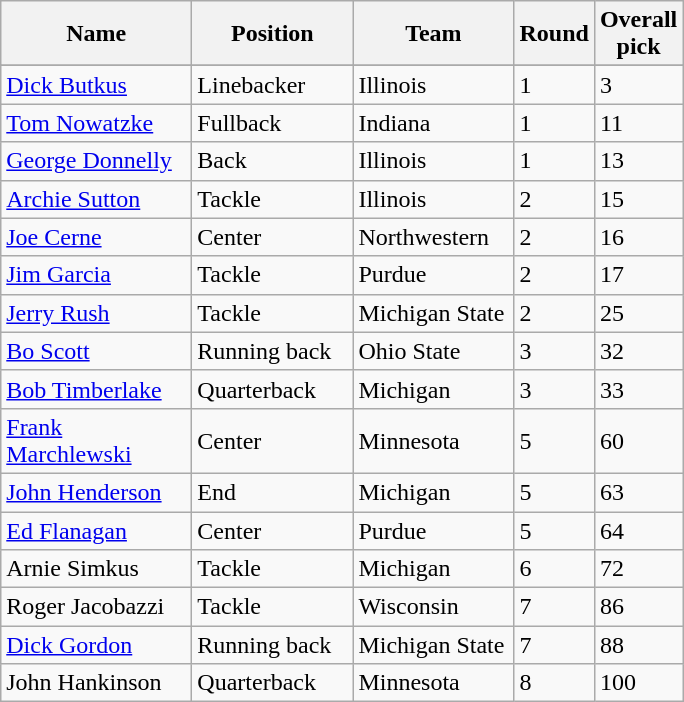<table class="sortable wikitable">
<tr>
<th width="120">Name</th>
<th width="100">Position</th>
<th width="100">Team</th>
<th width="25">Round</th>
<th width="25">Overall pick</th>
</tr>
<tr align="left" bgcolor="">
</tr>
<tr>
<td><a href='#'>Dick Butkus</a></td>
<td>Linebacker</td>
<td>Illinois</td>
<td>1</td>
<td>3</td>
</tr>
<tr>
<td><a href='#'>Tom Nowatzke</a></td>
<td>Fullback</td>
<td>Indiana</td>
<td>1</td>
<td>11</td>
</tr>
<tr>
<td><a href='#'>George Donnelly</a></td>
<td>Back</td>
<td>Illinois</td>
<td>1</td>
<td>13</td>
</tr>
<tr>
<td><a href='#'>Archie Sutton</a></td>
<td>Tackle</td>
<td>Illinois</td>
<td>2</td>
<td>15</td>
</tr>
<tr>
<td><a href='#'>Joe Cerne</a></td>
<td>Center</td>
<td>Northwestern</td>
<td>2</td>
<td>16</td>
</tr>
<tr>
<td><a href='#'>Jim Garcia</a></td>
<td>Tackle</td>
<td>Purdue</td>
<td>2</td>
<td>17</td>
</tr>
<tr>
<td><a href='#'>Jerry Rush</a></td>
<td>Tackle</td>
<td>Michigan State</td>
<td>2</td>
<td>25</td>
</tr>
<tr>
<td><a href='#'>Bo Scott</a></td>
<td>Running back</td>
<td>Ohio State</td>
<td>3</td>
<td>32</td>
</tr>
<tr>
<td><a href='#'>Bob Timberlake</a></td>
<td>Quarterback</td>
<td>Michigan</td>
<td>3</td>
<td>33</td>
</tr>
<tr>
<td><a href='#'>Frank Marchlewski</a></td>
<td>Center</td>
<td>Minnesota</td>
<td>5</td>
<td>60</td>
</tr>
<tr>
<td><a href='#'>John Henderson</a></td>
<td>End</td>
<td>Michigan</td>
<td>5</td>
<td>63</td>
</tr>
<tr>
<td><a href='#'>Ed Flanagan</a></td>
<td>Center</td>
<td>Purdue</td>
<td>5</td>
<td>64</td>
</tr>
<tr>
<td>Arnie Simkus</td>
<td>Tackle</td>
<td>Michigan</td>
<td>6</td>
<td>72</td>
</tr>
<tr>
<td>Roger Jacobazzi</td>
<td>Tackle</td>
<td>Wisconsin</td>
<td>7</td>
<td>86</td>
</tr>
<tr>
<td><a href='#'>Dick Gordon</a></td>
<td>Running back</td>
<td>Michigan State</td>
<td>7</td>
<td>88</td>
</tr>
<tr>
<td>John Hankinson</td>
<td>Quarterback</td>
<td>Minnesota</td>
<td>8</td>
<td>100</td>
</tr>
</table>
